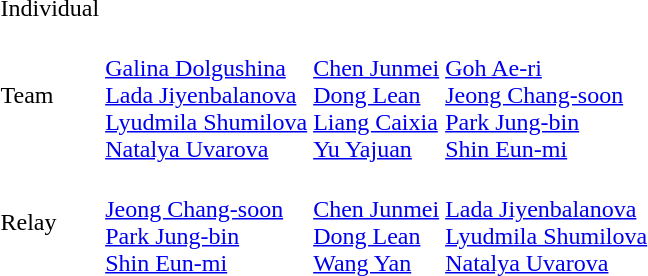<table>
<tr>
<td>Individual<br></td>
<td></td>
<td></td>
<td></td>
</tr>
<tr>
<td>Team<br></td>
<td><br><a href='#'>Galina Dolgushina</a><br><a href='#'>Lada Jiyenbalanova</a><br><a href='#'>Lyudmila Shumilova</a><br><a href='#'>Natalya Uvarova</a></td>
<td><br><a href='#'>Chen Junmei</a><br><a href='#'>Dong Lean</a><br><a href='#'>Liang Caixia</a><br><a href='#'>Yu Yajuan</a></td>
<td><br><a href='#'>Goh Ae-ri</a><br><a href='#'>Jeong Chang-soon</a><br><a href='#'>Park Jung-bin</a><br><a href='#'>Shin Eun-mi</a></td>
</tr>
<tr>
<td>Relay<br></td>
<td><br><a href='#'>Jeong Chang-soon</a><br><a href='#'>Park Jung-bin</a><br><a href='#'>Shin Eun-mi</a></td>
<td><br><a href='#'>Chen Junmei</a><br><a href='#'>Dong Lean</a><br><a href='#'>Wang Yan</a></td>
<td><br><a href='#'>Lada Jiyenbalanova</a><br><a href='#'>Lyudmila Shumilova</a><br><a href='#'>Natalya Uvarova</a></td>
</tr>
</table>
